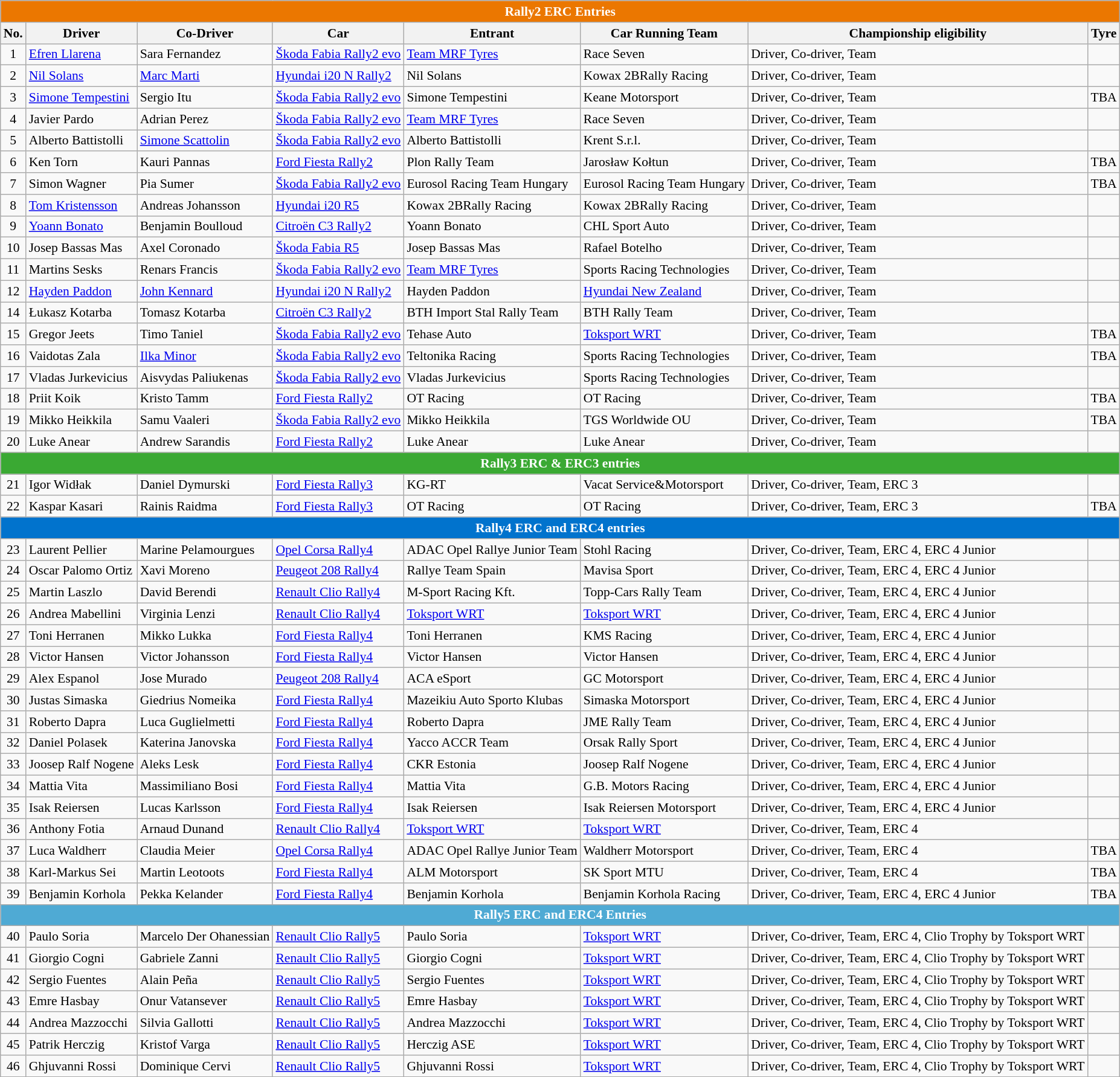<table class="wikitable" style="font-size: 90%;">
<tr>
<th colspan="8" style="color:white; background-color:#eb7700;">Rally2 ERC Entries</th>
</tr>
<tr>
<th>No.</th>
<th>Driver</th>
<th>Co-Driver</th>
<th>Car</th>
<th>Entrant</th>
<th>Car Running Team</th>
<th>Championship eligibility</th>
<th>Tyre</th>
</tr>
<tr>
<td align="center">1</td>
<td> <a href='#'>Efren Llarena</a></td>
<td> Sara Fernandez</td>
<td><a href='#'>Škoda Fabia Rally2 evo</a></td>
<td> <a href='#'>Team MRF Tyres</a></td>
<td> Race Seven</td>
<td>Driver, Co-driver, Team</td>
<td align="center"></td>
</tr>
<tr>
<td align="center">2</td>
<td> <a href='#'>Nil Solans</a></td>
<td> <a href='#'>Marc Marti</a></td>
<td><a href='#'>Hyundai i20 N Rally2</a></td>
<td> Nil Solans</td>
<td> Kowax 2BRally Racing</td>
<td>Driver, Co-driver, Team</td>
<td align="center"></td>
</tr>
<tr>
<td align="center">3</td>
<td> <a href='#'>Simone Tempestini</a></td>
<td> Sergio Itu</td>
<td><a href='#'>Škoda Fabia Rally2 evo</a></td>
<td> Simone Tempestini</td>
<td> Keane Motorsport</td>
<td>Driver, Co-driver, Team</td>
<td align="center">TBA</td>
</tr>
<tr>
<td align="center">4</td>
<td> Javier Pardo</td>
<td> Adrian Perez</td>
<td><a href='#'>Škoda Fabia Rally2 evo</a></td>
<td> <a href='#'>Team MRF Tyres</a></td>
<td> Race Seven</td>
<td>Driver, Co-driver, Team</td>
<td align="center"></td>
</tr>
<tr>
<td align="center">5</td>
<td> Alberto Battistolli</td>
<td> <a href='#'>Simone Scattolin</a></td>
<td><a href='#'>Škoda Fabia Rally2 evo</a></td>
<td> Alberto Battistolli</td>
<td> Krent S.r.l.</td>
<td>Driver, Co-driver, Team</td>
<td align="center"></td>
</tr>
<tr>
<td align="center">6</td>
<td> Ken Torn</td>
<td> Kauri Pannas</td>
<td><a href='#'>Ford Fiesta Rally2</a></td>
<td> Plon Rally Team</td>
<td> Jarosław Kołtun</td>
<td>Driver, Co-driver, Team</td>
<td align="center">TBA</td>
</tr>
<tr>
<td align="center">7</td>
<td> Simon Wagner</td>
<td> Pia Sumer</td>
<td><a href='#'>Škoda Fabia Rally2 evo</a></td>
<td> Eurosol Racing Team Hungary</td>
<td> Eurosol Racing Team Hungary</td>
<td>Driver, Co-driver, Team</td>
<td align="center">TBA</td>
</tr>
<tr>
<td align="center">8</td>
<td> <a href='#'>Tom Kristensson</a></td>
<td> Andreas Johansson</td>
<td><a href='#'>Hyundai i20 R5</a></td>
<td> Kowax 2BRally Racing</td>
<td> Kowax 2BRally Racing</td>
<td>Driver, Co-driver, Team</td>
<td align="center"></td>
</tr>
<tr>
<td align="center">9</td>
<td> <a href='#'>Yoann Bonato</a></td>
<td> Benjamin Boulloud</td>
<td><a href='#'>Citroën C3 Rally2</a></td>
<td> Yoann Bonato</td>
<td> CHL Sport Auto</td>
<td>Driver, Co-driver, Team</td>
<td align="center"></td>
</tr>
<tr>
<td align="center">10</td>
<td> Josep Bassas Mas</td>
<td> Axel Coronado</td>
<td><a href='#'>Škoda Fabia R5</a></td>
<td> Josep Bassas Mas</td>
<td> Rafael Botelho</td>
<td>Driver, Co-driver, Team</td>
<td align="center"></td>
</tr>
<tr>
<td align="center">11</td>
<td> Martins Sesks</td>
<td> Renars Francis</td>
<td><a href='#'>Škoda Fabia Rally2 evo</a></td>
<td> <a href='#'>Team MRF Tyres</a></td>
<td> Sports Racing Technologies</td>
<td>Driver, Co-driver, Team</td>
<td align="center"></td>
</tr>
<tr>
<td align="center">12</td>
<td> <a href='#'>Hayden Paddon</a></td>
<td> <a href='#'>John Kennard</a></td>
<td><a href='#'>Hyundai i20 N Rally2</a></td>
<td> Hayden Paddon</td>
<td> <a href='#'>Hyundai New Zealand</a></td>
<td>Driver, Co-driver, Team</td>
<td align="center"></td>
</tr>
<tr>
<td align="center">14</td>
<td> Łukasz Kotarba</td>
<td> Tomasz Kotarba</td>
<td><a href='#'>Citroën C3 Rally2</a></td>
<td> BTH Import Stal Rally Team</td>
<td> BTH Rally Team</td>
<td>Driver, Co-driver, Team</td>
<td align="center"></td>
</tr>
<tr>
<td align="center">15</td>
<td> Gregor Jeets</td>
<td> Timo Taniel</td>
<td><a href='#'>Škoda Fabia Rally2 evo</a></td>
<td> Tehase Auto</td>
<td> <a href='#'>Toksport WRT</a></td>
<td>Driver, Co-driver, Team</td>
<td align="center">TBA</td>
</tr>
<tr>
<td align="center">16</td>
<td> Vaidotas Zala</td>
<td> <a href='#'>Ilka Minor</a></td>
<td><a href='#'>Škoda Fabia Rally2 evo</a></td>
<td> Teltonika Racing</td>
<td> Sports Racing Technologies</td>
<td>Driver, Co-driver, Team</td>
<td align="center">TBA</td>
</tr>
<tr>
<td align="center">17</td>
<td> Vladas Jurkevicius</td>
<td> Aisvydas Paliukenas</td>
<td><a href='#'>Škoda Fabia Rally2 evo</a></td>
<td> Vladas Jurkevicius</td>
<td> Sports Racing Technologies</td>
<td>Driver, Co-driver, Team</td>
<td align="center"></td>
</tr>
<tr>
<td align="center">18</td>
<td> Priit Koik</td>
<td> Kristo Tamm</td>
<td><a href='#'>Ford Fiesta Rally2</a></td>
<td> OT Racing</td>
<td> OT Racing</td>
<td>Driver, Co-driver, Team</td>
<td align="center">TBA</td>
</tr>
<tr>
<td align="center">19</td>
<td> Mikko Heikkila</td>
<td> Samu Vaaleri</td>
<td><a href='#'>Škoda Fabia Rally2 evo</a></td>
<td> Mikko Heikkila</td>
<td> TGS Worldwide OU</td>
<td>Driver, Co-driver, Team</td>
<td align="center">TBA</td>
</tr>
<tr>
<td align="center">20</td>
<td> Luke Anear</td>
<td> Andrew Sarandis</td>
<td><a href='#'>Ford Fiesta Rally2</a></td>
<td> Luke Anear</td>
<td> Luke Anear</td>
<td>Driver, Co-driver, Team</td>
<td align="center"></td>
</tr>
<tr>
<th colspan="8" style="color:white; background-color:#3aa933;">Rally3 ERC & ERC3 entries</th>
</tr>
<tr>
<td align="center">21</td>
<td> Igor Widłak</td>
<td> Daniel Dymurski</td>
<td><a href='#'>Ford Fiesta Rally3</a></td>
<td> KG-RT</td>
<td> Vacat Service&Motorsport</td>
<td>Driver, Co-driver, Team, ERC 3</td>
<td align="center"></td>
</tr>
<tr>
<td align="center">22</td>
<td> Kaspar Kasari</td>
<td> Rainis Raidma</td>
<td><a href='#'>Ford Fiesta Rally3</a></td>
<td> OT Racing</td>
<td> OT Racing</td>
<td>Driver, Co-driver, Team, ERC 3</td>
<td align="center">TBA</td>
</tr>
<tr>
<th colspan="8" style="color:white; background-color:#0173cd;">Rally4 ERC and ERC4 entries</th>
</tr>
<tr>
<td align="center">23</td>
<td> Laurent Pellier</td>
<td> Marine Pelamourgues</td>
<td><a href='#'>Opel Corsa Rally4</a></td>
<td> ADAC Opel Rallye Junior Team</td>
<td> Stohl Racing</td>
<td>Driver, Co-driver, Team, ERC 4, ERC 4 Junior</td>
<td align="center"></td>
</tr>
<tr>
<td align="center">24</td>
<td> Oscar Palomo Ortiz</td>
<td> Xavi Moreno</td>
<td><a href='#'>Peugeot 208 Rally4</a></td>
<td> Rallye Team Spain</td>
<td> Mavisa Sport</td>
<td>Driver, Co-driver, Team, ERC 4, ERC 4 Junior</td>
<td align="center"></td>
</tr>
<tr>
<td align="center">25</td>
<td> Martin Laszlo</td>
<td> David Berendi</td>
<td><a href='#'>Renault Clio Rally4</a></td>
<td> M-Sport Racing Kft.</td>
<td> Topp-Cars Rally Team</td>
<td>Driver, Co-driver, Team, ERC 4, ERC 4 Junior</td>
<td align="center"></td>
</tr>
<tr>
<td align="center">26</td>
<td> Andrea Mabellini</td>
<td> Virginia Lenzi</td>
<td><a href='#'>Renault Clio Rally4</a></td>
<td> <a href='#'>Toksport WRT</a></td>
<td> <a href='#'>Toksport WRT</a></td>
<td>Driver, Co-driver, Team, ERC 4, ERC 4 Junior</td>
<td align="center"></td>
</tr>
<tr>
<td align="center">27</td>
<td> Toni Herranen</td>
<td> Mikko Lukka</td>
<td><a href='#'>Ford Fiesta Rally4</a></td>
<td> Toni Herranen</td>
<td> KMS Racing</td>
<td>Driver, Co-driver, Team, ERC 4, ERC 4 Junior</td>
<td align="center"></td>
</tr>
<tr>
<td align="center">28</td>
<td> Victor Hansen</td>
<td> Victor Johansson</td>
<td><a href='#'>Ford Fiesta Rally4</a></td>
<td> Victor Hansen</td>
<td> Victor Hansen</td>
<td>Driver, Co-driver, Team, ERC 4, ERC 4 Junior</td>
<td align="center"></td>
</tr>
<tr>
<td align="center">29</td>
<td> Alex Espanol</td>
<td> Jose Murado</td>
<td><a href='#'>Peugeot 208 Rally4</a></td>
<td> ACA eSport</td>
<td> GC Motorsport</td>
<td>Driver, Co-driver, Team, ERC 4, ERC 4 Junior</td>
<td align="center"></td>
</tr>
<tr>
<td align="center">30</td>
<td> Justas Simaska</td>
<td> Giedrius Nomeika</td>
<td><a href='#'>Ford Fiesta Rally4</a></td>
<td> Mazeikiu Auto Sporto Klubas</td>
<td> Simaska Motorsport</td>
<td>Driver, Co-driver, Team, ERC 4, ERC 4 Junior</td>
<td align="center"></td>
</tr>
<tr>
<td align="center">31</td>
<td> Roberto Dapra</td>
<td> Luca Guglielmetti</td>
<td><a href='#'>Ford Fiesta Rally4</a></td>
<td> Roberto Dapra</td>
<td> JME Rally Team</td>
<td>Driver, Co-driver, Team, ERC 4, ERC 4 Junior</td>
<td align="center"></td>
</tr>
<tr>
<td align="center">32</td>
<td> Daniel Polasek</td>
<td> Katerina Janovska</td>
<td><a href='#'>Ford Fiesta Rally4</a></td>
<td> Yacco ACCR Team</td>
<td> Orsak Rally Sport</td>
<td>Driver, Co-driver, Team, ERC 4, ERC 4 Junior</td>
<td align="center"></td>
</tr>
<tr>
<td align="center">33</td>
<td> Joosep Ralf Nogene</td>
<td> Aleks Lesk</td>
<td><a href='#'>Ford Fiesta Rally4</a></td>
<td> CKR Estonia</td>
<td> Joosep Ralf Nogene</td>
<td>Driver, Co-driver, Team, ERC 4, ERC 4 Junior</td>
<td align="center"></td>
</tr>
<tr>
<td align="center">34</td>
<td> Mattia Vita</td>
<td> Massimiliano Bosi</td>
<td><a href='#'>Ford Fiesta Rally4</a></td>
<td> Mattia Vita</td>
<td> G.B. Motors Racing</td>
<td>Driver, Co-driver, Team, ERC 4, ERC 4 Junior</td>
<td align="center"></td>
</tr>
<tr>
<td align="center">35</td>
<td> Isak Reiersen</td>
<td> Lucas Karlsson</td>
<td><a href='#'>Ford Fiesta Rally4</a></td>
<td> Isak Reiersen</td>
<td> Isak Reiersen Motorsport</td>
<td>Driver, Co-driver, Team, ERC 4, ERC 4 Junior</td>
<td align="center"></td>
</tr>
<tr>
<td align="center">36</td>
<td> Anthony Fotia</td>
<td> Arnaud Dunand</td>
<td><a href='#'>Renault Clio Rally4</a></td>
<td> <a href='#'>Toksport WRT</a></td>
<td> <a href='#'>Toksport WRT</a></td>
<td>Driver, Co-driver, Team, ERC 4</td>
<td align="center"></td>
</tr>
<tr>
<td align="center">37</td>
<td> Luca Waldherr</td>
<td> Claudia Meier</td>
<td><a href='#'>Opel Corsa Rally4</a></td>
<td> ADAC Opel Rallye Junior Team</td>
<td> Waldherr Motorsport</td>
<td>Driver, Co-driver, Team, ERC 4</td>
<td align="center">TBA</td>
</tr>
<tr>
<td align="center">38</td>
<td> Karl-Markus Sei</td>
<td> Martin Leotoots</td>
<td><a href='#'>Ford Fiesta Rally4</a></td>
<td> ALM Motorsport</td>
<td> SK Sport MTU</td>
<td>Driver, Co-driver, Team, ERC 4</td>
<td align="center">TBA</td>
</tr>
<tr>
<td align="center">39</td>
<td> Benjamin Korhola</td>
<td> Pekka Kelander</td>
<td><a href='#'>Ford Fiesta Rally4</a></td>
<td> Benjamin Korhola</td>
<td> Benjamin Korhola Racing</td>
<td>Driver, Co-driver, Team, ERC 4, ERC 4 Junior</td>
<td align="center">TBA</td>
</tr>
<tr>
<th colspan="8" style="color:white; background-color:#4faad4;">Rally5 ERC and ERC4 Entries</th>
</tr>
<tr>
<td align="center">40</td>
<td> Paulo Soria</td>
<td> Marcelo Der Ohanessian</td>
<td><a href='#'>Renault Clio Rally5</a></td>
<td> Paulo Soria</td>
<td> <a href='#'>Toksport WRT</a></td>
<td>Driver, Co-driver, Team, ERC 4, Clio Trophy by Toksport WRT</td>
<td align="center"></td>
</tr>
<tr>
<td align="center">41</td>
<td> Giorgio Cogni</td>
<td> Gabriele Zanni</td>
<td><a href='#'>Renault Clio Rally5</a></td>
<td> Giorgio Cogni</td>
<td> <a href='#'>Toksport WRT</a></td>
<td>Driver, Co-driver, Team, ERC 4, Clio Trophy by Toksport WRT</td>
<td align="center"></td>
</tr>
<tr>
<td align="center">42</td>
<td> Sergio Fuentes</td>
<td> Alain Peña</td>
<td><a href='#'>Renault Clio Rally5</a></td>
<td> Sergio Fuentes</td>
<td> <a href='#'>Toksport WRT</a></td>
<td>Driver, Co-driver, Team, ERC 4, Clio Trophy by Toksport WRT</td>
<td align="center"></td>
</tr>
<tr>
<td align="center">43</td>
<td> Emre Hasbay</td>
<td> Onur Vatansever</td>
<td><a href='#'>Renault Clio Rally5</a></td>
<td> Emre Hasbay</td>
<td> <a href='#'>Toksport WRT</a></td>
<td>Driver, Co-driver, Team, ERC 4, Clio Trophy by Toksport WRT</td>
<td align="center"></td>
</tr>
<tr>
<td align="center">44</td>
<td> Andrea Mazzocchi</td>
<td> Silvia Gallotti</td>
<td><a href='#'>Renault Clio Rally5</a></td>
<td> Andrea Mazzocchi</td>
<td> <a href='#'>Toksport WRT</a></td>
<td>Driver, Co-driver, Team, ERC 4, Clio Trophy by Toksport WRT</td>
<td align="center"></td>
</tr>
<tr>
<td align="center">45</td>
<td> Patrik Herczig</td>
<td> Kristof Varga</td>
<td><a href='#'>Renault Clio Rally5</a></td>
<td> Herczig ASE</td>
<td> <a href='#'>Toksport WRT</a></td>
<td>Driver, Co-driver, Team, ERC 4, Clio Trophy by Toksport WRT</td>
<td align="center"></td>
</tr>
<tr>
<td align="center">46</td>
<td> Ghjuvanni Rossi</td>
<td> Dominique Cervi</td>
<td><a href='#'>Renault Clio Rally5</a></td>
<td> Ghjuvanni Rossi</td>
<td> <a href='#'>Toksport WRT</a></td>
<td>Driver, Co-driver, Team, ERC 4, Clio Trophy by Toksport WRT</td>
<td align="center"></td>
</tr>
<tr>
</tr>
</table>
